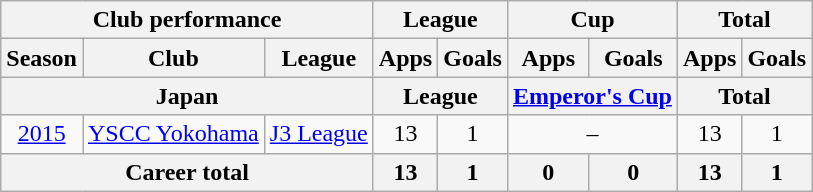<table class="wikitable" style="text-align:center">
<tr>
<th colspan=3>Club performance</th>
<th colspan=2>League</th>
<th colspan=2>Cup</th>
<th colspan=2>Total</th>
</tr>
<tr>
<th>Season</th>
<th>Club</th>
<th>League</th>
<th>Apps</th>
<th>Goals</th>
<th>Apps</th>
<th>Goals</th>
<th>Apps</th>
<th>Goals</th>
</tr>
<tr>
<th colspan=3>Japan</th>
<th colspan=2>League</th>
<th colspan=2><a href='#'>Emperor's Cup</a></th>
<th colspan=2>Total</th>
</tr>
<tr>
<td><a href='#'>2015</a></td>
<td rowspan="1"><a href='#'>YSCC Yokohama</a></td>
<td rowspan="1"><a href='#'>J3 League</a></td>
<td>13</td>
<td>1</td>
<td colspan="2">–</td>
<td>13</td>
<td>1</td>
</tr>
<tr>
<th colspan=3>Career total</th>
<th>13</th>
<th>1</th>
<th>0</th>
<th>0</th>
<th>13</th>
<th>1</th>
</tr>
</table>
